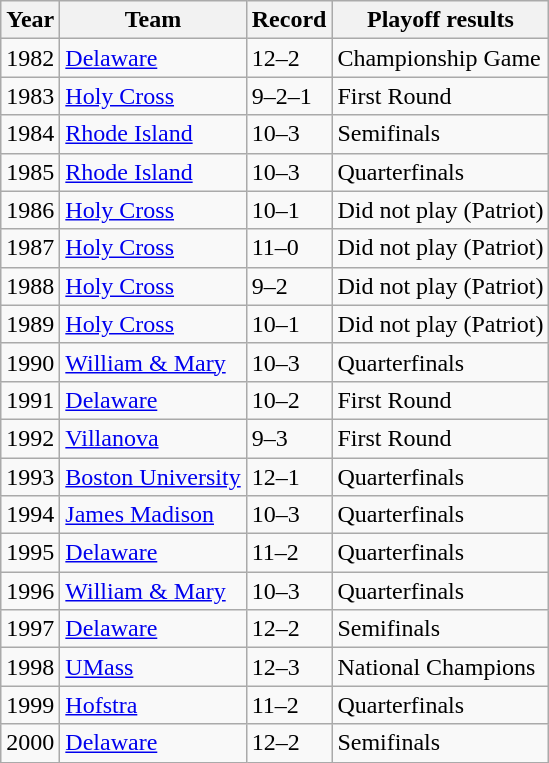<table class="wikitable">
<tr>
<th>Year</th>
<th>Team</th>
<th>Record</th>
<th>Playoff results</th>
</tr>
<tr>
<td>1982</td>
<td><a href='#'>Delaware</a></td>
<td>12–2</td>
<td>Championship Game</td>
</tr>
<tr>
<td>1983</td>
<td><a href='#'>Holy Cross</a></td>
<td>9–2–1</td>
<td>First Round</td>
</tr>
<tr>
<td>1984</td>
<td><a href='#'>Rhode Island</a></td>
<td>10–3</td>
<td>Semifinals</td>
</tr>
<tr>
<td>1985</td>
<td><a href='#'>Rhode Island</a></td>
<td>10–3</td>
<td>Quarterfinals</td>
</tr>
<tr>
<td>1986</td>
<td><a href='#'>Holy Cross</a></td>
<td>10–1</td>
<td>Did not play (Patriot)</td>
</tr>
<tr>
<td>1987</td>
<td><a href='#'>Holy Cross</a></td>
<td>11–0</td>
<td>Did not play (Patriot)</td>
</tr>
<tr>
<td>1988</td>
<td><a href='#'>Holy Cross</a></td>
<td>9–2</td>
<td>Did not play (Patriot)</td>
</tr>
<tr>
<td>1989</td>
<td><a href='#'>Holy Cross</a></td>
<td>10–1</td>
<td>Did not play (Patriot)</td>
</tr>
<tr>
<td>1990</td>
<td><a href='#'>William & Mary</a></td>
<td>10–3</td>
<td>Quarterfinals</td>
</tr>
<tr>
<td>1991</td>
<td><a href='#'>Delaware</a></td>
<td>10–2</td>
<td>First Round</td>
</tr>
<tr>
<td>1992</td>
<td><a href='#'>Villanova</a></td>
<td>9–3</td>
<td>First Round</td>
</tr>
<tr>
<td>1993</td>
<td><a href='#'>Boston University</a></td>
<td>12–1</td>
<td>Quarterfinals</td>
</tr>
<tr>
<td>1994</td>
<td><a href='#'>James Madison</a></td>
<td>10–3</td>
<td>Quarterfinals</td>
</tr>
<tr>
<td>1995</td>
<td><a href='#'>Delaware</a></td>
<td>11–2</td>
<td>Quarterfinals</td>
</tr>
<tr>
<td>1996</td>
<td><a href='#'>William & Mary</a></td>
<td>10–3</td>
<td>Quarterfinals</td>
</tr>
<tr>
<td>1997</td>
<td><a href='#'>Delaware</a></td>
<td>12–2</td>
<td>Semifinals</td>
</tr>
<tr>
<td>1998</td>
<td><a href='#'>UMass</a></td>
<td>12–3</td>
<td>National Champions</td>
</tr>
<tr>
<td>1999</td>
<td><a href='#'>Hofstra</a></td>
<td>11–2</td>
<td>Quarterfinals</td>
</tr>
<tr>
<td>2000</td>
<td><a href='#'>Delaware</a></td>
<td>12–2</td>
<td>Semifinals</td>
</tr>
</table>
